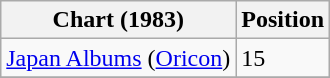<table class="wikitable plainrowheaders">
<tr>
<th>Chart (1983)</th>
<th>Position</th>
</tr>
<tr>
<td><a href='#'>Japan Albums</a> (<a href='#'>Oricon</a>)</td>
<td>15</td>
</tr>
<tr>
</tr>
</table>
